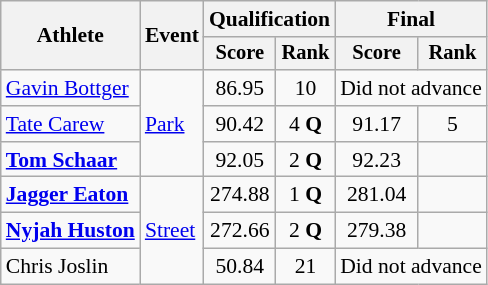<table class=wikitable style=text-align:center;font-size:90%>
<tr>
<th rowspan=2>Athlete</th>
<th rowspan=2>Event</th>
<th colspan=2>Qualification</th>
<th colspan=2>Final</th>
</tr>
<tr style=font-size:95%>
<th>Score</th>
<th>Rank</th>
<th>Score</th>
<th>Rank</th>
</tr>
<tr>
<td align=left><a href='#'>Gavin Bottger</a></td>
<td align=left rowspan=3><a href='#'>Park</a></td>
<td>86.95</td>
<td>10</td>
<td colspan=2>Did not advance</td>
</tr>
<tr>
<td align=left><a href='#'>Tate Carew</a></td>
<td>90.42</td>
<td>4 <strong>Q</strong></td>
<td>91.17</td>
<td>5</td>
</tr>
<tr>
<td align=left><strong><a href='#'>Tom Schaar</a></strong></td>
<td>92.05</td>
<td>2 <strong>Q</strong></td>
<td>92.23</td>
<td></td>
</tr>
<tr>
<td align=left><strong><a href='#'>Jagger Eaton</a></strong></td>
<td align=left rowspan=3><a href='#'>Street</a></td>
<td>274.88</td>
<td>1 <strong>Q</strong></td>
<td>281.04</td>
<td></td>
</tr>
<tr>
<td align=left><strong><a href='#'>Nyjah Huston</a></strong></td>
<td>272.66</td>
<td>2 <strong>Q</strong></td>
<td>279.38</td>
<td></td>
</tr>
<tr>
<td align=left>Chris Joslin</td>
<td>50.84</td>
<td>21</td>
<td colspan=2>Did not advance</td>
</tr>
</table>
